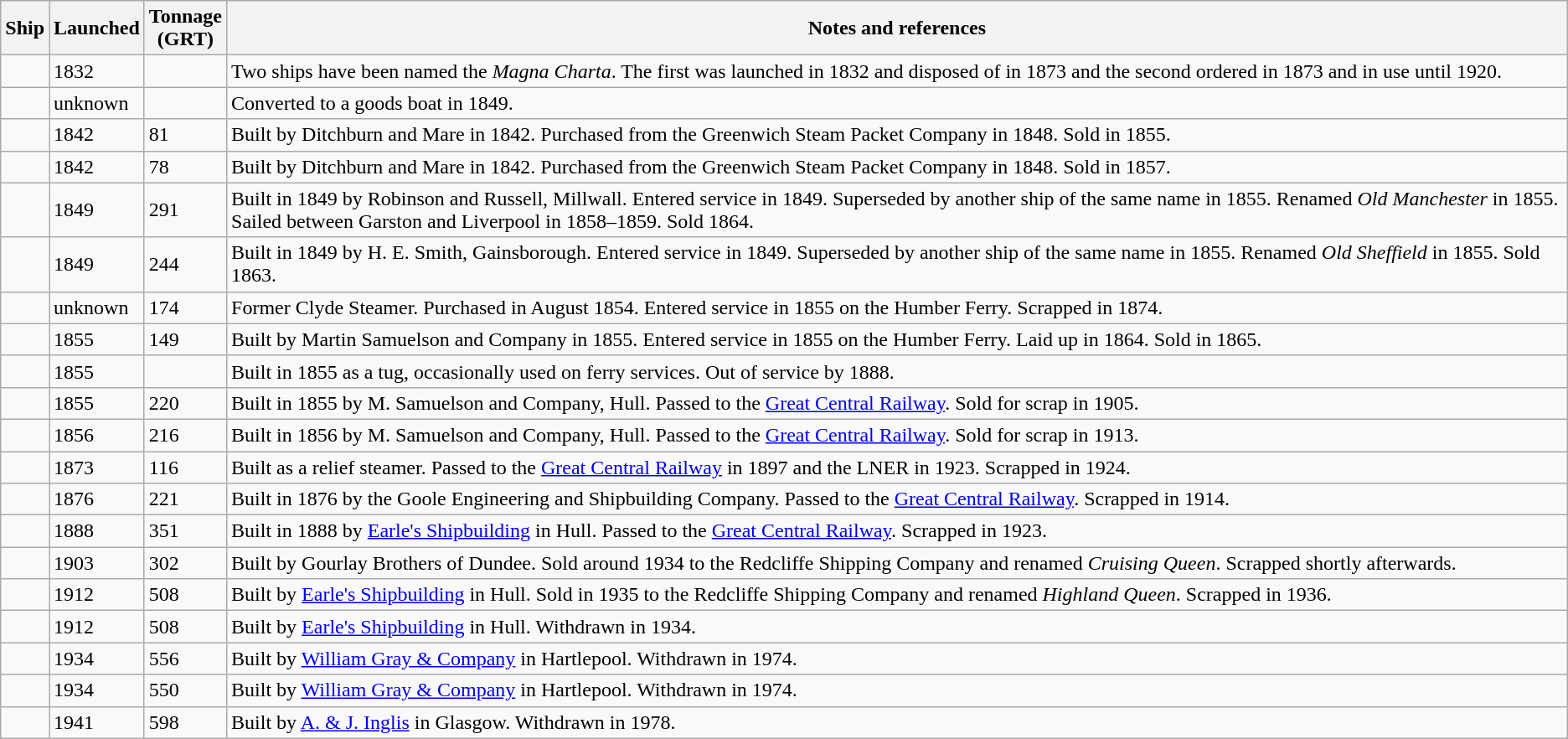<table class="wikitable sortable">
<tr>
<th scope="col">Ship</th>
<th scope="col">Launched</th>
<th scope="col">Tonnage<br>(GRT)</th>
<th scope="col">Notes and references</th>
</tr>
<tr>
<td></td>
<td>1832</td>
<td></td>
<td>Two ships have been named the <em>Magna Charta</em>. The first was launched in 1832 and disposed of in 1873 and the second ordered in 1873 and in use until 1920.</td>
</tr>
<tr>
<td></td>
<td>unknown</td>
<td></td>
<td>Converted to a goods boat in 1849.</td>
</tr>
<tr>
<td></td>
<td>1842</td>
<td>81</td>
<td>Built by Ditchburn and Mare in 1842. Purchased from the Greenwich Steam Packet Company in 1848. Sold in 1855.</td>
</tr>
<tr>
<td></td>
<td>1842</td>
<td>78</td>
<td>Built by Ditchburn and Mare in 1842. Purchased from the Greenwich Steam Packet Company in 1848. Sold in 1857.</td>
</tr>
<tr>
<td></td>
<td>1849</td>
<td>291</td>
<td>Built in 1849 by Robinson and Russell, Millwall. Entered service in 1849. Superseded by another ship of the same name in 1855. Renamed <em>Old Manchester</em> in 1855. Sailed between Garston and Liverpool in 1858–1859. Sold 1864.</td>
</tr>
<tr>
<td></td>
<td>1849</td>
<td>244</td>
<td>Built in 1849 by H. E. Smith, Gainsborough. Entered service in 1849. Superseded by another ship of the same name in 1855. Renamed <em>Old Sheffield</em> in 1855. Sold 1863.</td>
</tr>
<tr>
<td></td>
<td>unknown</td>
<td>174</td>
<td>Former Clyde Steamer. Purchased in August 1854. Entered service in 1855 on the Humber Ferry. Scrapped in 1874.</td>
</tr>
<tr>
<td></td>
<td>1855</td>
<td>149</td>
<td>Built by Martin Samuelson and Company in 1855.  Entered service in 1855 on the Humber Ferry. Laid up in 1864. Sold in 1865.</td>
</tr>
<tr>
<td></td>
<td>1855</td>
<td></td>
<td>Built in 1855 as a tug, occasionally used on ferry services. Out of service by 1888.</td>
</tr>
<tr>
<td></td>
<td>1855</td>
<td>220</td>
<td>Built in 1855 by M. Samuelson and Company, Hull. Passed to the <a href='#'>Great Central Railway</a>. Sold for scrap in 1905.</td>
</tr>
<tr>
<td></td>
<td>1856</td>
<td>216</td>
<td>Built in 1856 by M. Samuelson and Company, Hull. Passed to the <a href='#'>Great Central Railway</a>. Sold for scrap in 1913.</td>
</tr>
<tr>
<td></td>
<td>1873</td>
<td>116</td>
<td>Built as a relief steamer. Passed to the <a href='#'>Great Central Railway</a> in 1897 and the LNER in 1923. Scrapped in 1924.</td>
</tr>
<tr>
<td></td>
<td>1876</td>
<td>221</td>
<td>Built in 1876 by the Goole Engineering and Shipbuilding Company. Passed to the <a href='#'>Great Central Railway</a>. Scrapped in 1914.</td>
</tr>
<tr>
<td></td>
<td>1888</td>
<td>351</td>
<td>Built in 1888 by <a href='#'>Earle's Shipbuilding</a> in Hull. Passed to the <a href='#'>Great Central Railway</a>. Scrapped in 1923.</td>
</tr>
<tr>
<td></td>
<td>1903</td>
<td>302</td>
<td>Built by Gourlay Brothers of Dundee. Sold around 1934 to the Redcliffe Shipping Company and renamed <em>Cruising Queen</em>. Scrapped shortly afterwards.</td>
</tr>
<tr>
<td></td>
<td>1912</td>
<td>508</td>
<td>Built by <a href='#'>Earle's Shipbuilding</a> in Hull. Sold in 1935 to the Redcliffe Shipping Company and renamed <em>Highland Queen</em>. Scrapped in 1936.</td>
</tr>
<tr>
<td></td>
<td>1912</td>
<td>508</td>
<td>Built by <a href='#'>Earle's Shipbuilding</a> in Hull. Withdrawn in 1934.</td>
</tr>
<tr>
<td></td>
<td>1934</td>
<td>556</td>
<td>Built by <a href='#'>William Gray & Company</a> in Hartlepool. Withdrawn in 1974.</td>
</tr>
<tr>
<td></td>
<td>1934</td>
<td>550</td>
<td>Built by <a href='#'>William Gray & Company</a> in Hartlepool. Withdrawn in 1974.</td>
</tr>
<tr>
<td></td>
<td>1941</td>
<td>598</td>
<td>Built by <a href='#'>A. & J. Inglis</a> in Glasgow. Withdrawn in 1978.</td>
</tr>
</table>
